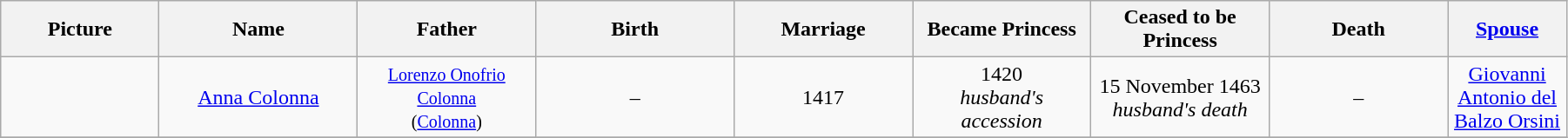<table width=95% class="wikitable">
<tr>
<th width = "8%">Picture</th>
<th width = "10%">Name</th>
<th width = "9%">Father</th>
<th width = "10%">Birth</th>
<th width = "9%">Marriage</th>
<th width = "9%">Became Princess</th>
<th width = "9%">Ceased to be Princess</th>
<th width = "9%">Death</th>
<th width = "6%"><a href='#'>Spouse</a></th>
</tr>
<tr>
<td align="center"></td>
<td align="center"><a href='#'>Anna Colonna</a></td>
<td align="center"><small><a href='#'>Lorenzo Onofrio Colonna</a><br>(<a href='#'>Colonna</a>)</small></td>
<td align="center">–</td>
<td align="center">1417</td>
<td align="center">1420<br><em>husband's accession</em></td>
<td align="center">15 November 1463<br><em>husband's death</em></td>
<td align="center">–</td>
<td align="center"><a href='#'>Giovanni Antonio del Balzo Orsini</a></td>
</tr>
<tr>
</tr>
</table>
